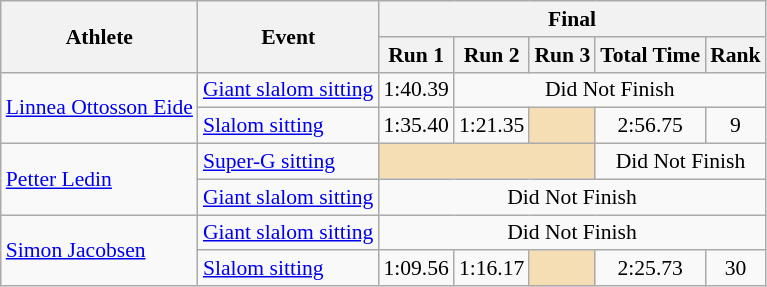<table class="wikitable" style="font-size:90%">
<tr>
<th rowspan="2">Athlete</th>
<th rowspan="2">Event</th>
<th colspan="6">Final</th>
</tr>
<tr>
<th>Run 1</th>
<th>Run 2</th>
<th>Run 3</th>
<th>Total Time</th>
<th>Rank</th>
</tr>
<tr>
<td rowspan=2><a href='#'>Linnea Ottosson Eide</a></td>
<td><a href='#'>Giant slalom sitting</a></td>
<td align="center">1:40.39</td>
<td align="center" colspan="4">Did Not Finish</td>
</tr>
<tr>
<td><a href='#'>Slalom sitting</a></td>
<td align="center">1:35.40</td>
<td align="center">1:21.35</td>
<td bgcolor="wheat"></td>
<td align="center">2:56.75</td>
<td align="center">9</td>
</tr>
<tr>
<td rowspan=2><a href='#'>Petter Ledin</a></td>
<td><a href='#'>Super-G sitting</a></td>
<td colspan=3 bgcolor="wheat"></td>
<td align="center" colspan="2">Did Not Finish</td>
</tr>
<tr>
<td><a href='#'>Giant slalom sitting</a></td>
<td align="center" colspan="5">Did Not Finish</td>
</tr>
<tr>
<td rowspan=2><a href='#'>Simon Jacobsen</a></td>
<td><a href='#'>Giant slalom sitting</a></td>
<td align="center" colspan="5">Did Not Finish</td>
</tr>
<tr>
<td><a href='#'>Slalom sitting</a></td>
<td align="center">1:09.56</td>
<td align="center">1:16.17</td>
<td bgcolor="wheat"></td>
<td align="center">2:25.73</td>
<td align="center">30</td>
</tr>
</table>
